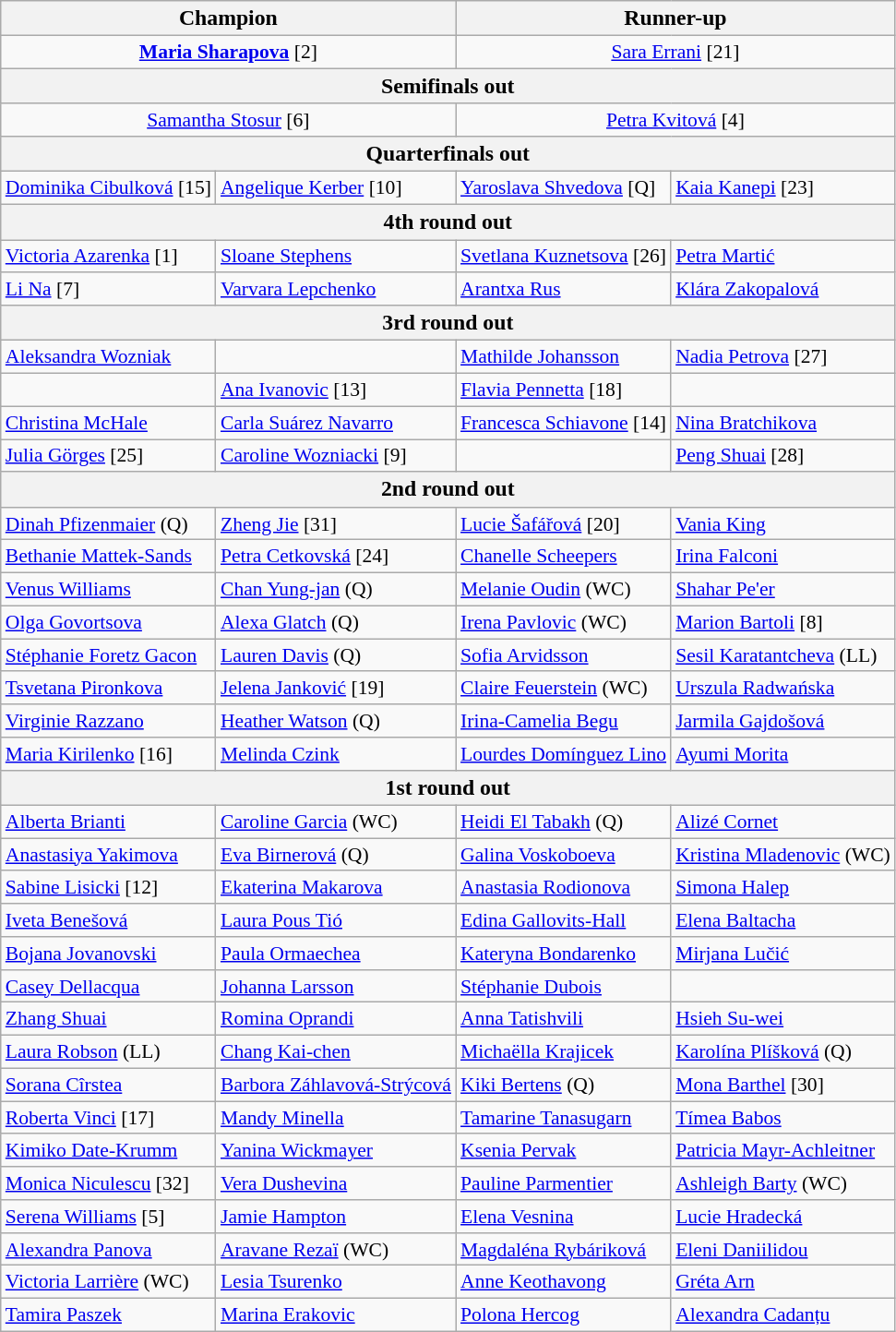<table class="wikitable collapsible collapsed" style="font-size:90%">
<tr style="font-size:110%">
<th colspan="2"><strong>Champion</strong></th>
<th colspan="2">Runner-up</th>
</tr>
<tr style="text-align:center;">
<td colspan="2"> <strong><a href='#'>Maria Sharapova</a></strong> [2]</td>
<td colspan="2"> <a href='#'>Sara Errani</a> [21]</td>
</tr>
<tr style="font-size:110%">
<th colspan=4>Semifinals out</th>
</tr>
<tr align=center>
<td colspan=2> <a href='#'>Samantha Stosur</a> [6]</td>
<td colspan=2> <a href='#'>Petra Kvitová</a> [4]</td>
</tr>
<tr style=font-size:110%>
<th colspan="4">Quarterfinals out</th>
</tr>
<tr>
<td> <a href='#'>Dominika Cibulková</a> [15]</td>
<td> <a href='#'>Angelique Kerber</a> [10]</td>
<td> <a href='#'>Yaroslava Shvedova</a> [Q]</td>
<td> <a href='#'>Kaia Kanepi</a> [23]</td>
</tr>
<tr style="font-size:110%">
<th colspan="4">4th round out</th>
</tr>
<tr>
<td> <a href='#'>Victoria Azarenka</a> [1]</td>
<td> <a href='#'>Sloane Stephens</a></td>
<td> <a href='#'>Svetlana Kuznetsova</a> [26]</td>
<td> <a href='#'>Petra Martić</a></td>
</tr>
<tr>
<td> <a href='#'>Li Na</a> [7]</td>
<td> <a href='#'>Varvara Lepchenko</a></td>
<td> <a href='#'>Arantxa Rus</a></td>
<td> <a href='#'>Klára Zakopalová</a></td>
</tr>
<tr style="font-size:110%">
<th colspan="4">3rd round out</th>
</tr>
<tr>
<td> <a href='#'>Aleksandra Wozniak</a></td>
<td></td>
<td> <a href='#'>Mathilde Johansson</a></td>
<td> <a href='#'>Nadia Petrova</a> [27]</td>
</tr>
<tr>
<td></td>
<td> <a href='#'>Ana Ivanovic</a> [13]</td>
<td> <a href='#'>Flavia Pennetta</a> [18]</td>
<td></td>
</tr>
<tr>
<td> <a href='#'>Christina McHale</a></td>
<td> <a href='#'>Carla Suárez Navarro</a></td>
<td> <a href='#'>Francesca Schiavone</a> [14]</td>
<td> <a href='#'>Nina Bratchikova</a></td>
</tr>
<tr>
<td> <a href='#'>Julia Görges</a> [25]</td>
<td> <a href='#'>Caroline Wozniacki</a> [9]</td>
<td></td>
<td> <a href='#'>Peng Shuai</a> [28]</td>
</tr>
<tr style="font-size:110%">
<th colspan="4">2nd round out</th>
</tr>
<tr>
<td> <a href='#'>Dinah Pfizenmaier</a> (Q)</td>
<td> <a href='#'>Zheng Jie</a> [31]</td>
<td> <a href='#'>Lucie Šafářová</a> [20]</td>
<td> <a href='#'>Vania King</a></td>
</tr>
<tr>
<td> <a href='#'>Bethanie Mattek-Sands</a></td>
<td> <a href='#'>Petra Cetkovská</a> [24]</td>
<td> <a href='#'>Chanelle Scheepers</a></td>
<td> <a href='#'>Irina Falconi</a></td>
</tr>
<tr>
<td> <a href='#'>Venus Williams</a></td>
<td> <a href='#'>Chan Yung-jan</a> (Q)</td>
<td> <a href='#'>Melanie Oudin</a> (WC)</td>
<td> <a href='#'>Shahar Pe'er</a></td>
</tr>
<tr>
<td> <a href='#'>Olga Govortsova</a></td>
<td> <a href='#'>Alexa Glatch</a> (Q)</td>
<td> <a href='#'>Irena Pavlovic</a> (WC)</td>
<td> <a href='#'>Marion Bartoli</a> [8]</td>
</tr>
<tr>
<td> <a href='#'>Stéphanie Foretz Gacon</a></td>
<td> <a href='#'>Lauren Davis</a> (Q)</td>
<td> <a href='#'>Sofia Arvidsson</a></td>
<td> <a href='#'>Sesil Karatantcheva</a> (LL)</td>
</tr>
<tr>
<td> <a href='#'>Tsvetana Pironkova</a></td>
<td> <a href='#'>Jelena Janković</a> [19]</td>
<td> <a href='#'>Claire Feuerstein</a> (WC)</td>
<td> <a href='#'>Urszula Radwańska</a></td>
</tr>
<tr>
<td> <a href='#'>Virginie Razzano</a></td>
<td> <a href='#'>Heather Watson</a> (Q)</td>
<td> <a href='#'>Irina-Camelia Begu</a></td>
<td> <a href='#'>Jarmila Gajdošová</a></td>
</tr>
<tr>
<td> <a href='#'>Maria Kirilenko</a> [16]</td>
<td> <a href='#'>Melinda Czink</a></td>
<td> <a href='#'>Lourdes Domínguez Lino</a></td>
<td> <a href='#'>Ayumi Morita</a></td>
</tr>
<tr style="font-size:110%">
<th colspan="4">1st round out</th>
</tr>
<tr>
<td> <a href='#'>Alberta Brianti</a></td>
<td> <a href='#'>Caroline Garcia</a> (WC)</td>
<td> <a href='#'>Heidi El Tabakh</a> (Q)</td>
<td> <a href='#'>Alizé Cornet</a></td>
</tr>
<tr>
<td> <a href='#'>Anastasiya Yakimova</a></td>
<td> <a href='#'>Eva Birnerová</a> (Q)</td>
<td> <a href='#'>Galina Voskoboeva</a></td>
<td> <a href='#'>Kristina Mladenovic</a> (WC)</td>
</tr>
<tr>
<td> <a href='#'>Sabine Lisicki</a> [12]</td>
<td> <a href='#'>Ekaterina Makarova</a></td>
<td> <a href='#'>Anastasia Rodionova</a></td>
<td> <a href='#'>Simona Halep</a></td>
</tr>
<tr>
<td> <a href='#'>Iveta Benešová</a></td>
<td> <a href='#'>Laura Pous Tió</a></td>
<td> <a href='#'>Edina Gallovits-Hall</a></td>
<td> <a href='#'>Elena Baltacha</a></td>
</tr>
<tr>
<td> <a href='#'>Bojana Jovanovski</a></td>
<td> <a href='#'>Paula Ormaechea</a></td>
<td> <a href='#'>Kateryna Bondarenko</a></td>
<td> <a href='#'>Mirjana Lučić</a></td>
</tr>
<tr>
<td> <a href='#'>Casey Dellacqua</a></td>
<td> <a href='#'>Johanna Larsson</a></td>
<td> <a href='#'>Stéphanie Dubois</a></td>
<td></td>
</tr>
<tr>
<td> <a href='#'>Zhang Shuai</a></td>
<td> <a href='#'>Romina Oprandi</a></td>
<td> <a href='#'>Anna Tatishvili</a></td>
<td> <a href='#'>Hsieh Su-wei</a></td>
</tr>
<tr>
<td> <a href='#'>Laura Robson</a> (LL)</td>
<td> <a href='#'>Chang Kai-chen</a></td>
<td> <a href='#'>Michaëlla Krajicek</a></td>
<td> <a href='#'>Karolína Plíšková</a> (Q)</td>
</tr>
<tr>
<td> <a href='#'>Sorana Cîrstea</a></td>
<td> <a href='#'>Barbora Záhlavová-Strýcová</a></td>
<td> <a href='#'>Kiki Bertens</a> (Q)</td>
<td> <a href='#'>Mona Barthel</a> [30]</td>
</tr>
<tr>
<td> <a href='#'>Roberta Vinci</a> [17]</td>
<td> <a href='#'>Mandy Minella</a></td>
<td> <a href='#'>Tamarine Tanasugarn</a></td>
<td> <a href='#'>Tímea Babos</a></td>
</tr>
<tr>
<td> <a href='#'>Kimiko Date-Krumm</a></td>
<td> <a href='#'>Yanina Wickmayer</a></td>
<td> <a href='#'>Ksenia Pervak</a></td>
<td> <a href='#'>Patricia Mayr-Achleitner</a></td>
</tr>
<tr>
<td> <a href='#'>Monica Niculescu</a> [32]</td>
<td> <a href='#'>Vera Dushevina</a></td>
<td> <a href='#'>Pauline Parmentier</a></td>
<td> <a href='#'>Ashleigh Barty</a> (WC)</td>
</tr>
<tr>
<td> <a href='#'>Serena Williams</a> [5]</td>
<td> <a href='#'>Jamie Hampton</a></td>
<td> <a href='#'>Elena Vesnina</a></td>
<td> <a href='#'>Lucie Hradecká</a></td>
</tr>
<tr>
<td> <a href='#'>Alexandra Panova</a></td>
<td> <a href='#'>Aravane Rezaï</a> (WC)</td>
<td> <a href='#'>Magdaléna Rybáriková</a></td>
<td> <a href='#'>Eleni Daniilidou</a></td>
</tr>
<tr>
<td> <a href='#'>Victoria Larrière</a> (WC)</td>
<td> <a href='#'>Lesia Tsurenko</a></td>
<td> <a href='#'>Anne Keothavong</a></td>
<td> <a href='#'>Gréta Arn</a></td>
</tr>
<tr>
<td> <a href='#'>Tamira Paszek</a></td>
<td> <a href='#'>Marina Erakovic</a></td>
<td> <a href='#'>Polona Hercog</a></td>
<td> <a href='#'>Alexandra Cadanțu</a></td>
</tr>
</table>
